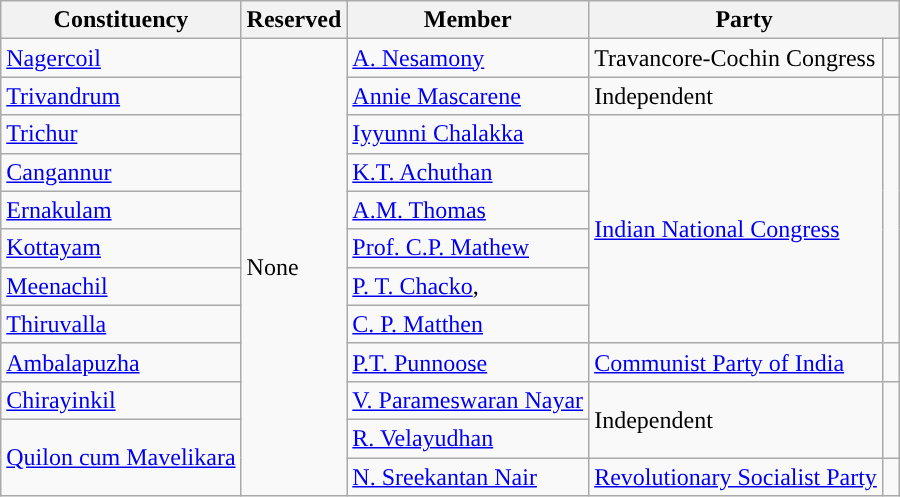<table class="wikitable">
<tr>
<th>Constituency</th>
<th>Reserved</th>
<th>Member</th>
<th colspan=2>Party</th>
</tr>
<tr>
<td><a href='#'>Nagercoil</a></td>
<td rowspan=12>None</td>
<td><a href='#'>A. Nesamony</a></td>
<td>Travancore-Cochin Congress</td>
<td></td>
</tr>
<tr>
<td><a href='#'>Trivandrum</a></td>
<td><a href='#'>Annie Mascarene</a></td>
<td>Independent</td>
<td></td>
</tr>
<tr>
<td><a href='#'>Trichur</a></td>
<td><a href='#'>Iyyunni Chalakka</a></td>
<td rowspan=6><a href='#'>Indian National Congress</a></td>
<td rowspan=6 width="4px" style="background-color: "></td>
</tr>
<tr>
<td><a href='#'>Cangannur</a></td>
<td><a href='#'>K.T. Achuthan</a></td>
</tr>
<tr>
<td><a href='#'>Ernakulam</a></td>
<td><a href='#'>A.M. Thomas</a></td>
</tr>
<tr>
<td><a href='#'>Kottayam</a></td>
<td><a href='#'>Prof. C.P. Mathew</a></td>
</tr>
<tr>
<td><a href='#'>Meenachil</a></td>
<td><a href='#'>P. T. Chacko</a>,</td>
</tr>
<tr>
<td><a href='#'>Thiruvalla</a></td>
<td><a href='#'>C. P. Matthen</a></td>
</tr>
<tr>
<td><a href='#'>Ambalapuzha</a></td>
<td><a href='#'>P.T. Punnoose</a></td>
<td><a href='#'>Communist Party of India</a></td>
<td width="4px" style="background-color: "></td>
</tr>
<tr>
<td><a href='#'>Chirayinkil</a></td>
<td><a href='#'>V. Parameswaran Nayar</a></td>
<td rowspan=2>Independent</td>
<td rowspan=2></td>
</tr>
<tr>
<td rowspan=2><a href='#'>Quilon cum Mavelikara</a></td>
<td><a href='#'>R. Velayudhan</a></td>
</tr>
<tr>
<td><a href='#'>N. Sreekantan Nair</a></td>
<td><a href='#'>Revolutionary Socialist Party</a></td>
<td></td>
</tr>
</table>
